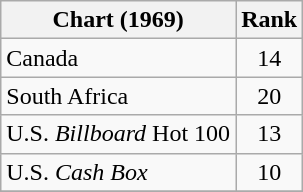<table class="wikitable sortable">
<tr>
<th align="left">Chart (1969)</th>
<th style="text-align:center;">Rank</th>
</tr>
<tr>
<td>Canada </td>
<td style="text-align:center;">14</td>
</tr>
<tr>
<td>South Africa </td>
<td align="center">20</td>
</tr>
<tr>
<td>U.S. <em>Billboard</em> Hot 100 </td>
<td style="text-align:center;">13</td>
</tr>
<tr>
<td>U.S. <em>Cash Box</em> </td>
<td style="text-align:center;">10</td>
</tr>
<tr>
</tr>
</table>
